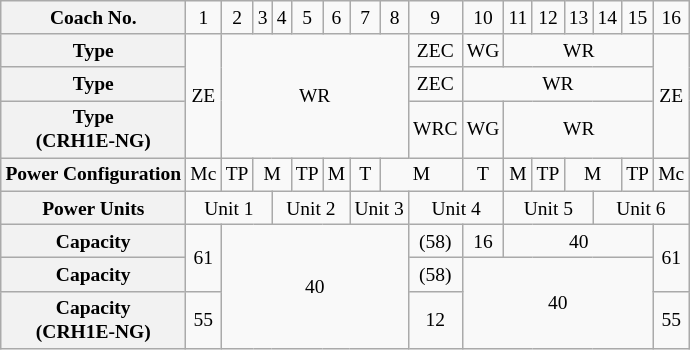<table class="wikitable" style="text-align: center; font-size: small;">
<tr>
<th>Coach No.</th>
<td>1</td>
<td>2</td>
<td>3</td>
<td>4</td>
<td>5</td>
<td>6</td>
<td>7</td>
<td>8</td>
<td>9</td>
<td>10</td>
<td>11</td>
<td>12</td>
<td>13</td>
<td>14</td>
<td>15</td>
<td>16</td>
</tr>
<tr>
<th>Type</th>
<td rowspan="3">ZE</td>
<td colspan="7" rowspan="3">WR</td>
<td>ZEC</td>
<td>WG</td>
<td colspan="5">WR</td>
<td rowspan="3">ZE</td>
</tr>
<tr>
<th>Type</th>
<td>ZEC</td>
<td colspan="6">WR</td>
</tr>
<tr>
<th>Type<br>(CRH1E-NG)</th>
<td>WRC</td>
<td>WG</td>
<td colspan="5">WR</td>
</tr>
<tr>
<th>Power Configuration</th>
<td>Mc</td>
<td>TP</td>
<td colspan=2>M</td>
<td>TP</td>
<td>M</td>
<td>T</td>
<td colspan=2>M</td>
<td>T</td>
<td>M</td>
<td>TP</td>
<td colspan=2>M</td>
<td>TP</td>
<td>Mc</td>
</tr>
<tr>
<th>Power Units</th>
<td colspan=3>Unit 1</td>
<td colspan=3>Unit 2</td>
<td colspan=2>Unit 3</td>
<td colspan=2>Unit 4</td>
<td colspan=3>Unit 5</td>
<td colspan=3>Unit 6</td>
</tr>
<tr>
<th>Capacity</th>
<td rowspan="2">61</td>
<td colspan="7" rowspan="3">40</td>
<td>(58)</td>
<td>16</td>
<td colspan="5">40</td>
<td rowspan="2">61</td>
</tr>
<tr>
<th>Capacity</th>
<td>(58)</td>
<td colspan="6" rowspan="2">40</td>
</tr>
<tr>
<th>Capacity<br>(CRH1E-NG)</th>
<td>55</td>
<td>12</td>
<td>55</td>
</tr>
</table>
